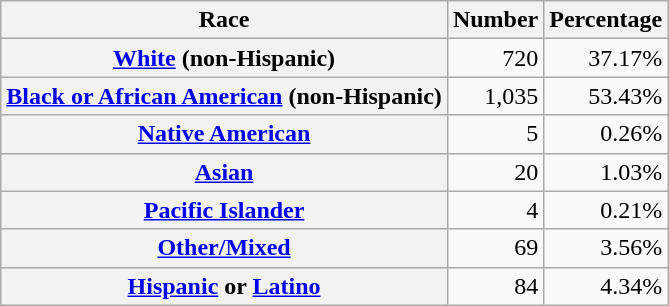<table class="wikitable" style="text-align:right">
<tr>
<th scope="col">Race</th>
<th scope="col">Number</th>
<th scope="col">Percentage</th>
</tr>
<tr>
<th scope="row"><a href='#'>White</a> (non-Hispanic)</th>
<td>720</td>
<td>37.17%</td>
</tr>
<tr>
<th scope="row"><a href='#'>Black or African American</a> (non-Hispanic)</th>
<td>1,035</td>
<td>53.43%</td>
</tr>
<tr>
<th scope="row"><a href='#'>Native American</a></th>
<td>5</td>
<td>0.26%</td>
</tr>
<tr>
<th scope="row"><a href='#'>Asian</a></th>
<td>20</td>
<td>1.03%</td>
</tr>
<tr>
<th scope="row"><a href='#'>Pacific Islander</a></th>
<td>4</td>
<td>0.21%</td>
</tr>
<tr>
<th scope="row"><a href='#'>Other/Mixed</a></th>
<td>69</td>
<td>3.56%</td>
</tr>
<tr>
<th scope="row"><a href='#'>Hispanic</a> or <a href='#'>Latino</a></th>
<td>84</td>
<td>4.34%</td>
</tr>
</table>
